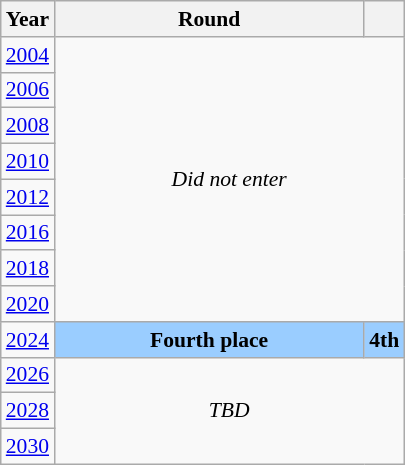<table class="wikitable" style="text-align: center; font-size:90%">
<tr>
<th>Year</th>
<th style="width:200px">Round</th>
<th></th>
</tr>
<tr>
<td><a href='#'>2004</a></td>
<td colspan="2" rowspan="8"><em>Did not enter</em></td>
</tr>
<tr>
<td><a href='#'>2006</a></td>
</tr>
<tr>
<td><a href='#'>2008</a></td>
</tr>
<tr>
<td><a href='#'>2010</a></td>
</tr>
<tr>
<td><a href='#'>2012</a></td>
</tr>
<tr>
<td><a href='#'>2016</a></td>
</tr>
<tr>
<td><a href='#'>2018</a></td>
</tr>
<tr>
<td><a href='#'>2020</a></td>
</tr>
<tr>
<td><a href='#'>2024</a></td>
<td bgcolor="9acdff"><strong>Fourth place</strong></td>
<td bgcolor="9acdff"><strong>4th</strong></td>
</tr>
<tr>
<td><a href='#'>2026</a></td>
<td colspan="2" rowspan="3"><em>TBD</em></td>
</tr>
<tr>
<td><a href='#'>2028</a></td>
</tr>
<tr>
<td><a href='#'>2030</a></td>
</tr>
</table>
